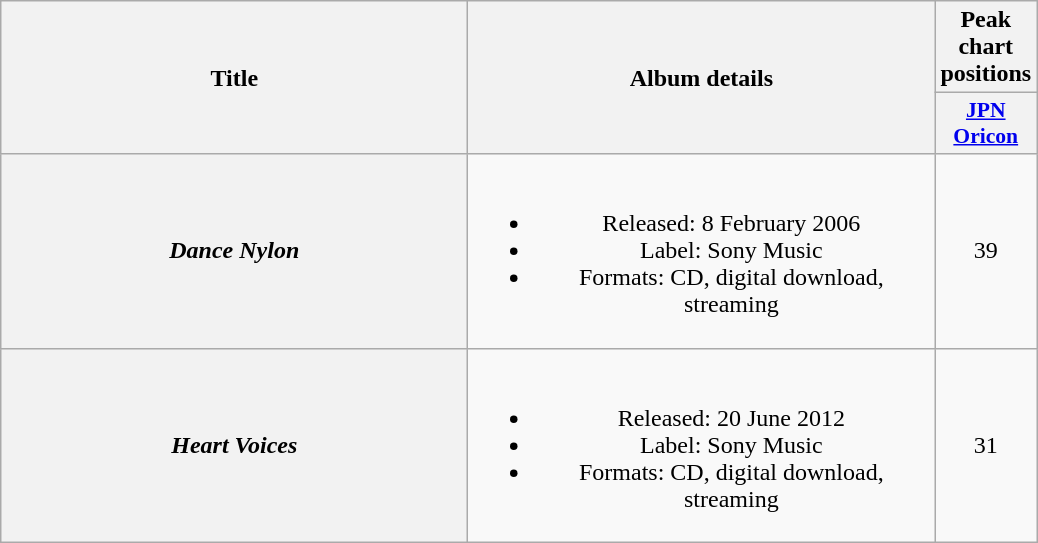<table class="wikitable plainrowheaders" style="text-align:center;">
<tr>
<th scope="col" rowspan="2" style="width:19em;">Title</th>
<th scope="col" rowspan="2" style="width:19em;">Album details</th>
<th scope="col">Peak chart positions</th>
</tr>
<tr>
<th scope="col" style="width:2.9em;font-size:90%;"><a href='#'>JPN<br>Oricon</a><br></th>
</tr>
<tr>
<th scope="row"><em>Dance Nylon</em></th>
<td><br><ul><li>Released: 8 February 2006</li><li>Label: Sony Music</li><li>Formats: CD, digital download, streaming</li></ul></td>
<td>39</td>
</tr>
<tr>
<th scope="row"><em>Heart Voices</em></th>
<td><br><ul><li>Released: 20 June 2012</li><li>Label: Sony Music</li><li>Formats: CD, digital download, streaming</li></ul></td>
<td>31</td>
</tr>
</table>
